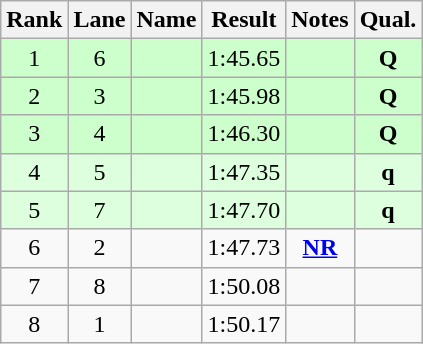<table class="wikitable sortable" style="text-align:center">
<tr>
<th>Rank</th>
<th>Lane</th>
<th>Name</th>
<th>Result</th>
<th>Notes</th>
<th>Qual.</th>
</tr>
<tr bgcolor=ccffcc>
<td>1</td>
<td>6</td>
<td align="left"></td>
<td>1:45.65</td>
<td></td>
<td><strong>Q</strong></td>
</tr>
<tr bgcolor=ccffcc>
<td>2</td>
<td>3</td>
<td align="left"></td>
<td>1:45.98</td>
<td></td>
<td><strong>Q</strong></td>
</tr>
<tr bgcolor=ccffcc>
<td>3</td>
<td>4</td>
<td align="left"></td>
<td>1:46.30</td>
<td></td>
<td><strong>Q</strong></td>
</tr>
<tr bgcolor=ddffdd>
<td>4</td>
<td>5</td>
<td align="left"></td>
<td>1:47.35</td>
<td></td>
<td><strong>q</strong></td>
</tr>
<tr bgcolor=ddffdd>
<td>5</td>
<td>7</td>
<td align="left"></td>
<td>1:47.70</td>
<td></td>
<td><strong>q</strong></td>
</tr>
<tr>
<td>6</td>
<td>2</td>
<td align="left"></td>
<td>1:47.73</td>
<td><strong><a href='#'>NR</a></strong></td>
<td></td>
</tr>
<tr>
<td>7</td>
<td>8</td>
<td align="left"></td>
<td>1:50.08</td>
<td></td>
<td></td>
</tr>
<tr>
<td>8</td>
<td>1</td>
<td align="left"></td>
<td>1:50.17</td>
<td></td>
<td></td>
</tr>
</table>
